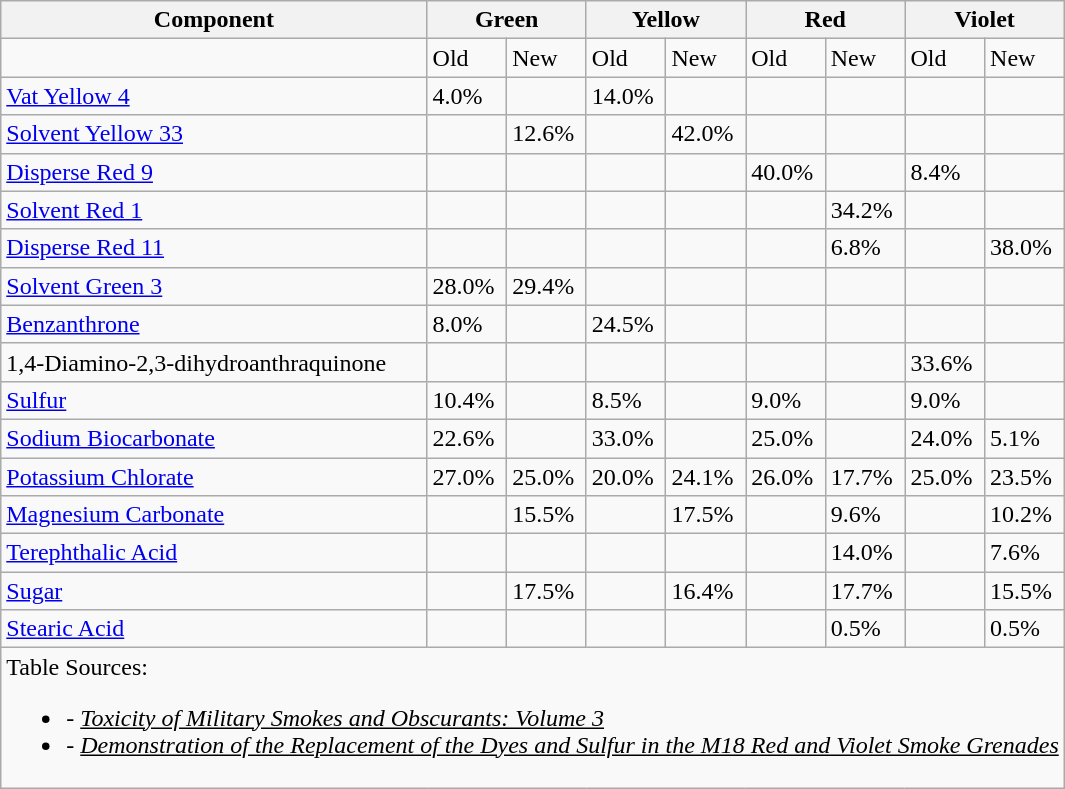<table class="wikitable mw-collapsible">
<tr>
<th>Component</th>
<th colspan="2">Green</th>
<th colspan="2">Yellow</th>
<th colspan="2">Red</th>
<th colspan="2">Violet</th>
</tr>
<tr>
<td></td>
<td>Old</td>
<td>New</td>
<td>Old</td>
<td>New</td>
<td>Old</td>
<td>New</td>
<td>Old</td>
<td>New</td>
</tr>
<tr>
<td><a href='#'>Vat Yellow 4</a></td>
<td>4.0%</td>
<td></td>
<td>14.0%</td>
<td></td>
<td></td>
<td></td>
<td></td>
<td></td>
</tr>
<tr>
<td><a href='#'>Solvent Yellow 33</a></td>
<td></td>
<td>12.6%</td>
<td></td>
<td>42.0%</td>
<td></td>
<td></td>
<td></td>
<td></td>
</tr>
<tr>
<td><a href='#'>Disperse Red 9</a></td>
<td></td>
<td></td>
<td></td>
<td></td>
<td>40.0%</td>
<td></td>
<td>8.4%</td>
<td></td>
</tr>
<tr>
<td><a href='#'>Solvent Red 1</a></td>
<td></td>
<td></td>
<td></td>
<td></td>
<td></td>
<td>34.2%</td>
<td></td>
<td></td>
</tr>
<tr>
<td><a href='#'>Disperse Red 11</a></td>
<td></td>
<td></td>
<td></td>
<td></td>
<td></td>
<td>6.8%</td>
<td></td>
<td>38.0%</td>
</tr>
<tr>
<td><a href='#'>Solvent Green 3</a></td>
<td>28.0%</td>
<td>29.4%</td>
<td></td>
<td></td>
<td></td>
<td></td>
<td></td>
<td></td>
</tr>
<tr>
<td><a href='#'>Benzanthrone</a></td>
<td>8.0%</td>
<td></td>
<td>24.5%</td>
<td></td>
<td></td>
<td></td>
<td></td>
<td></td>
</tr>
<tr>
<td>1,4-Diamino-2,3-dihydroanthraquinone</td>
<td></td>
<td></td>
<td></td>
<td></td>
<td></td>
<td></td>
<td>33.6%</td>
<td></td>
</tr>
<tr>
<td><a href='#'>Sulfur</a></td>
<td>10.4%</td>
<td></td>
<td>8.5%</td>
<td></td>
<td>9.0%</td>
<td></td>
<td>9.0%</td>
<td></td>
</tr>
<tr>
<td><a href='#'>Sodium Biocarbonate</a></td>
<td>22.6%</td>
<td></td>
<td>33.0%</td>
<td></td>
<td>25.0%</td>
<td></td>
<td>24.0%</td>
<td>5.1%</td>
</tr>
<tr>
<td><a href='#'>Potassium Chlorate</a></td>
<td>27.0%</td>
<td>25.0%</td>
<td>20.0%</td>
<td>24.1%</td>
<td>26.0%</td>
<td>17.7%</td>
<td>25.0%</td>
<td>23.5%</td>
</tr>
<tr>
<td><a href='#'>Magnesium Carbonate</a></td>
<td></td>
<td>15.5%</td>
<td></td>
<td>17.5%</td>
<td></td>
<td>9.6%</td>
<td></td>
<td>10.2%</td>
</tr>
<tr>
<td><a href='#'>Terephthalic Acid</a></td>
<td></td>
<td></td>
<td></td>
<td></td>
<td></td>
<td>14.0%</td>
<td></td>
<td>7.6%</td>
</tr>
<tr>
<td><a href='#'>Sugar</a></td>
<td></td>
<td>17.5%</td>
<td></td>
<td>16.4%</td>
<td></td>
<td>17.7%</td>
<td></td>
<td>15.5%</td>
</tr>
<tr>
<td><a href='#'>Stearic Acid</a></td>
<td></td>
<td></td>
<td></td>
<td></td>
<td></td>
<td>0.5%</td>
<td></td>
<td>0.5%</td>
</tr>
<tr>
<td colspan="9">Table Sources:<br><ul><li> - <em><u>Toxicity of Military Smokes and Obscurants: Volume 3</u></em></li><li> - <em><u>Demonstration of the Replacement of the Dyes and Sulfur in the M18 Red and Violet Smoke Grenades</u></em></li></ul></td>
</tr>
</table>
